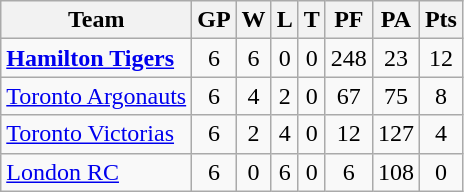<table class="wikitable">
<tr>
<th>Team</th>
<th>GP</th>
<th>W</th>
<th>L</th>
<th>T</th>
<th>PF</th>
<th>PA</th>
<th>Pts</th>
</tr>
<tr align="center">
<td align="left"><strong><a href='#'>Hamilton Tigers</a></strong></td>
<td>6</td>
<td>6</td>
<td>0</td>
<td>0</td>
<td>248</td>
<td>23</td>
<td>12</td>
</tr>
<tr align="center">
<td align="left"><a href='#'>Toronto Argonauts</a></td>
<td>6</td>
<td>4</td>
<td>2</td>
<td>0</td>
<td>67</td>
<td>75</td>
<td>8</td>
</tr>
<tr align="center">
<td align="left"><a href='#'>Toronto Victorias</a></td>
<td>6</td>
<td>2</td>
<td>4</td>
<td>0</td>
<td>12</td>
<td>127</td>
<td>4</td>
</tr>
<tr align="center">
<td align="left"><a href='#'>London RC</a></td>
<td>6</td>
<td>0</td>
<td>6</td>
<td>0</td>
<td>6</td>
<td>108</td>
<td>0</td>
</tr>
</table>
